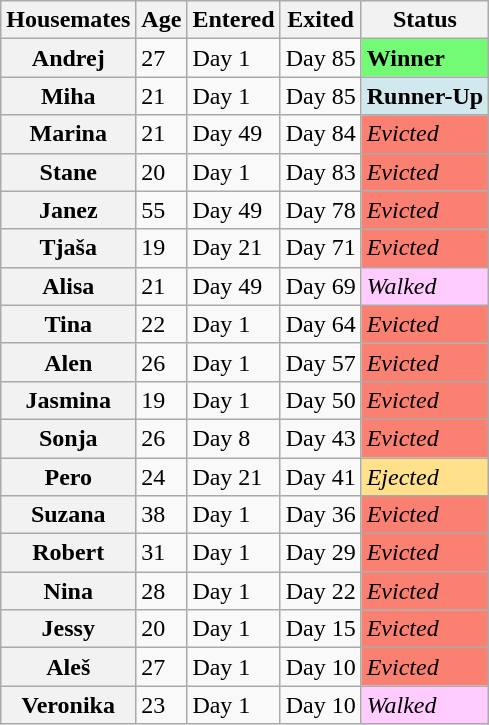<table class="wikitable sortable" style="text-align:left; width:auto;">
<tr>
<th>Housemates</th>
<th>Age</th>
<th>Entered</th>
<th>Exited</th>
<th>Status</th>
</tr>
<tr>
<th>Andrej</th>
<td>27</td>
<td>Day 1</td>
<td>Day 85</td>
<td style="background:#73FB76"><strong> Winner</strong></td>
</tr>
<tr>
<th>Miha</th>
<td>21</td>
<td>Day 1</td>
<td>Day 85</td>
<td style="background:#D1E8EF"><strong>Runner-Up</strong></td>
</tr>
<tr>
<th>Marina</th>
<td>21</td>
<td>Day 49</td>
<td>Day 84</td>
<td style="background:#FA8072"><em>Evicted</em></td>
</tr>
<tr>
<th>Stane</th>
<td>20</td>
<td>Day 1</td>
<td>Day 83</td>
<td style="background:#FA8072"><em>Evicted</em></td>
</tr>
<tr>
<th>Janez</th>
<td>55</td>
<td>Day 49</td>
<td>Day 78</td>
<td style="background:#FA8072"><em>Evicted</em></td>
</tr>
<tr>
<th>Tjaša</th>
<td>19</td>
<td>Day 21</td>
<td>Day 71</td>
<td style="background:#FA8072"><em>Evicted</em></td>
</tr>
<tr>
<th>Alisa</th>
<td>21</td>
<td>Day 49</td>
<td>Day 69</td>
<td style="background:#FFCCFF"><em>Walked</em></td>
</tr>
<tr>
<th>Tina</th>
<td>22</td>
<td>Day 1</td>
<td>Day 64</td>
<td style="background:#FA8072"><em>Evicted</em></td>
</tr>
<tr>
<th>Alen</th>
<td>26</td>
<td>Day 1</td>
<td>Day 57</td>
<td style="background:#FA8072"><em>Evicted</em></td>
</tr>
<tr>
<th>Jasmina</th>
<td>19</td>
<td>Day 1</td>
<td>Day 50</td>
<td style="background:#FA8072"><em>Evicted</em></td>
</tr>
<tr>
<th>Sonja</th>
<td>26</td>
<td>Day 8</td>
<td>Day 43</td>
<td style="background:#FA8072"><em>Evicted</em></td>
</tr>
<tr>
<th>Pero</th>
<td>24</td>
<td>Day 21</td>
<td>Day 41</td>
<td style="background:#FFE08B"><em>Ejected</em></td>
</tr>
<tr>
<th>Suzana</th>
<td>38</td>
<td>Day 1</td>
<td>Day 36</td>
<td style="background:#FA8072"><em>Evicted</em></td>
</tr>
<tr>
<th>Robert</th>
<td>31</td>
<td>Day 1</td>
<td>Day 29</td>
<td style="background:#FA8072"><em>Evicted</em></td>
</tr>
<tr>
<th>Nina</th>
<td>28</td>
<td>Day 1</td>
<td>Day 22</td>
<td style="background:#FA8072"><em>Evicted</em></td>
</tr>
<tr>
<th>Jessy</th>
<td>20</td>
<td>Day 1</td>
<td>Day 15</td>
<td style="background:#FA8072"><em>Evicted</em></td>
</tr>
<tr>
<th>Aleš</th>
<td>27</td>
<td>Day 1</td>
<td>Day 10</td>
<td style="background:#FA8072"><em>Evicted</em></td>
</tr>
<tr>
<th>Veronika</th>
<td>23</td>
<td>Day 1</td>
<td>Day 10</td>
<td style="background:#FFCCFF"><em>Walked</em></td>
</tr>
</table>
